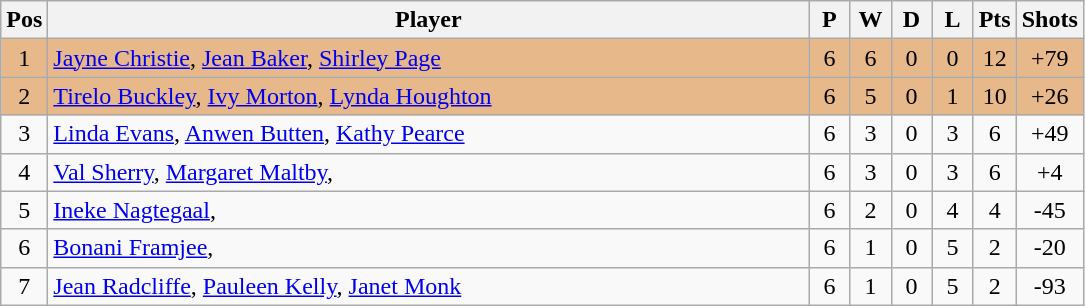<table class="wikitable" style="font-size: 100%">
<tr>
<th width=20>Pos</th>
<th width=500>Player</th>
<th width=20>P</th>
<th width=20>W</th>
<th width=20>D</th>
<th width=20>L</th>
<th width=20>Pts</th>
<th width=30>Shots</th>
</tr>
<tr align=center style="background: #E6B88A;">
<td>1</td>
<td align="left"> <a href='#'>Jayne Christie</a>, <a href='#'>Jean Baker</a>, <a href='#'>Shirley Page</a></td>
<td>6</td>
<td>6</td>
<td>0</td>
<td>0</td>
<td>12</td>
<td>+79</td>
</tr>
<tr align=center style="background: #E6B88A;">
<td>2</td>
<td align="left"> <a href='#'>Tirelo Buckley</a>, <a href='#'>Ivy Morton</a>, <a href='#'>Lynda Houghton</a></td>
<td>6</td>
<td>5</td>
<td>0</td>
<td>1</td>
<td>10</td>
<td>+26</td>
</tr>
<tr align=center>
<td>3</td>
<td align="left"> <a href='#'>Linda Evans</a>, <a href='#'>Anwen Butten</a>, <a href='#'>Kathy Pearce</a></td>
<td>6</td>
<td>3</td>
<td>0</td>
<td>3</td>
<td>6</td>
<td>+49</td>
</tr>
<tr align=center>
<td>4</td>
<td align="left"> <a href='#'>Val Sherry</a>, <a href='#'>Margaret Maltby</a>,</td>
<td>6</td>
<td>3</td>
<td>0</td>
<td>3</td>
<td>6</td>
<td>+4</td>
</tr>
<tr align=center>
<td>5</td>
<td align="left"> <a href='#'>Ineke Nagtegaal</a>,</td>
<td>6</td>
<td>2</td>
<td>0</td>
<td>4</td>
<td>4</td>
<td>-45</td>
</tr>
<tr align=center>
<td>6</td>
<td align="left"> <a href='#'>Bonani Framjee</a>,</td>
<td>6</td>
<td>1</td>
<td>0</td>
<td>5</td>
<td>2</td>
<td>-20</td>
</tr>
<tr align=center>
<td>7</td>
<td align="left"> <a href='#'>Jean Radcliffe</a>, <a href='#'>Pauleen Kelly</a>, <a href='#'>Janet Monk</a></td>
<td>6</td>
<td>1</td>
<td>0</td>
<td>5</td>
<td>2</td>
<td>-93</td>
</tr>
</table>
